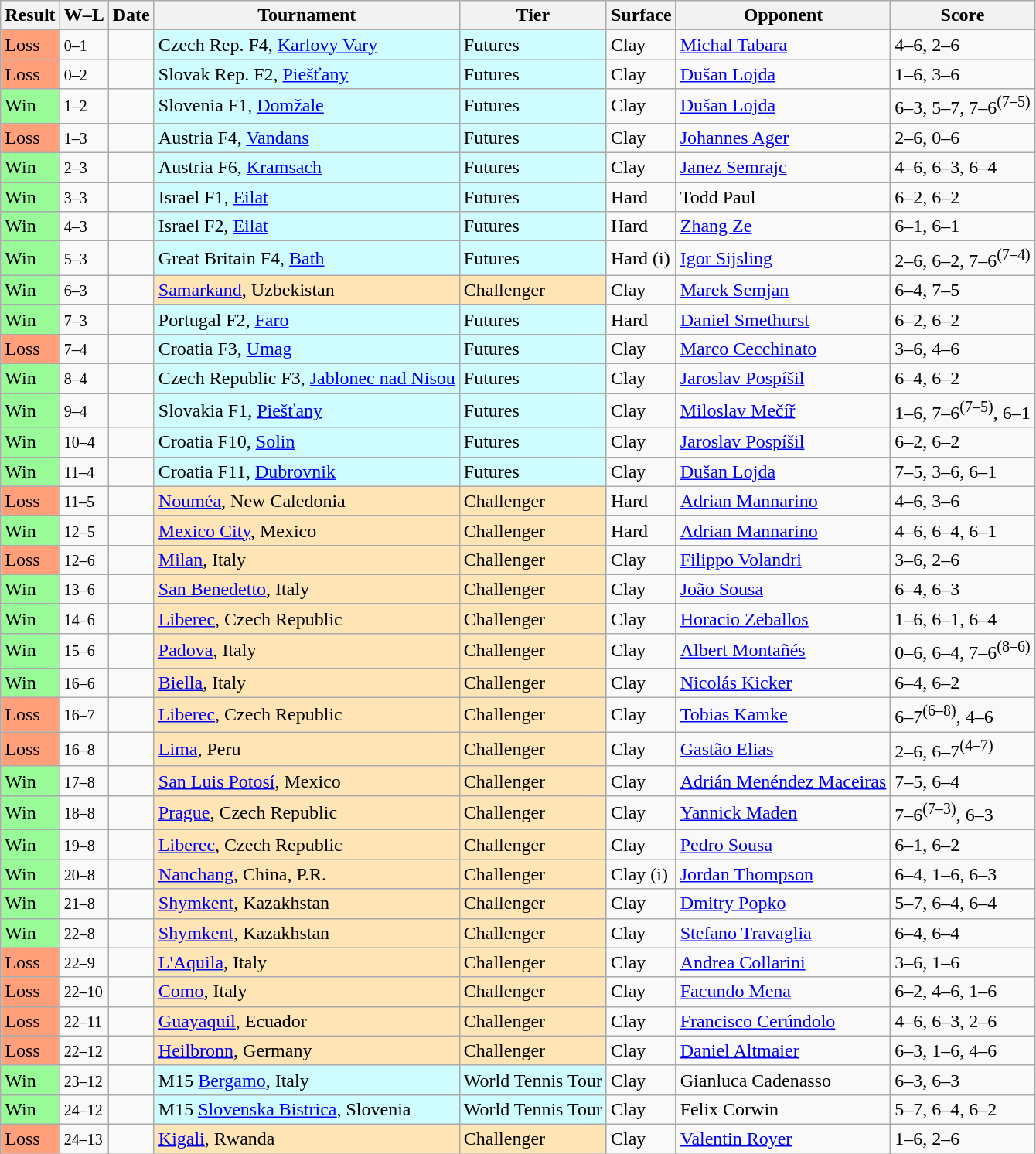<table class="sortable wikitable">
<tr>
<th>Result</th>
<th class="unsortable">W–L</th>
<th>Date</th>
<th>Tournament</th>
<th>Tier</th>
<th>Surface</th>
<th>Opponent</th>
<th class="unsortable">Score</th>
</tr>
<tr>
<td bgcolor=FFA07A>Loss</td>
<td><small>0–1</small></td>
<td></td>
<td style="background:#cffcff;">Czech Rep. F4, <a href='#'>Karlovy Vary</a></td>
<td style="background:#cffcff;">Futures</td>
<td>Clay</td>
<td> <a href='#'>Michal Tabara</a></td>
<td>4–6, 2–6</td>
</tr>
<tr>
<td bgcolor=FFA07A>Loss</td>
<td><small>0–2</small></td>
<td></td>
<td style="background:#cffcff;">Slovak Rep. F2, <a href='#'>Piešťany</a></td>
<td style="background:#cffcff;">Futures</td>
<td>Clay</td>
<td> <a href='#'>Dušan Lojda</a></td>
<td>1–6, 3–6</td>
</tr>
<tr>
<td bgcolor=98FB98>Win</td>
<td><small>1–2</small></td>
<td></td>
<td style="background:#cffcff;">Slovenia F1, <a href='#'>Domžale</a></td>
<td style="background:#cffcff;">Futures</td>
<td>Clay</td>
<td> <a href='#'>Dušan Lojda</a></td>
<td>6–3, 5–7, 7–6<sup>(7–5)</sup></td>
</tr>
<tr>
<td bgcolor=FFA07A>Loss</td>
<td><small>1–3</small></td>
<td></td>
<td style="background:#cffcff;">Austria F4, <a href='#'>Vandans</a></td>
<td style="background:#cffcff;">Futures</td>
<td>Clay</td>
<td> <a href='#'>Johannes Ager</a></td>
<td>2–6, 0–6</td>
</tr>
<tr>
<td bgcolor=98FB98>Win</td>
<td><small>2–3</small></td>
<td></td>
<td style="background:#cffcff;">Austria F6, <a href='#'>Kramsach</a></td>
<td style="background:#cffcff;">Futures</td>
<td>Clay</td>
<td> <a href='#'>Janez Semrajc</a></td>
<td>4–6, 6–3, 6–4</td>
</tr>
<tr>
<td bgcolor=98FB98>Win</td>
<td><small>3–3</small></td>
<td></td>
<td style="background:#cffcff;">Israel F1, <a href='#'>Eilat</a></td>
<td style="background:#cffcff;">Futures</td>
<td>Hard</td>
<td> Todd Paul</td>
<td>6–2, 6–2</td>
</tr>
<tr>
<td bgcolor=98FB98>Win</td>
<td><small>4–3</small></td>
<td></td>
<td style="background:#cffcff;">Israel F2, <a href='#'>Eilat</a></td>
<td style="background:#cffcff;">Futures</td>
<td>Hard</td>
<td> <a href='#'>Zhang Ze</a></td>
<td>6–1, 6–1</td>
</tr>
<tr>
<td bgcolor=98FB98>Win</td>
<td><small>5–3</small></td>
<td></td>
<td style="background:#cffcff;">Great Britain F4, <a href='#'>Bath</a></td>
<td style="background:#cffcff;">Futures</td>
<td>Hard (i)</td>
<td> <a href='#'>Igor Sijsling</a></td>
<td>2–6, 6–2, 7–6<sup>(7–4)</sup></td>
</tr>
<tr>
<td bgcolor=98FB98>Win</td>
<td><small>6–3</small></td>
<td><a href='#'></a></td>
<td style="background:moccasin;"><a href='#'>Samarkand</a>, Uzbekistan</td>
<td style="background:moccasin;">Challenger</td>
<td>Clay</td>
<td> <a href='#'>Marek Semjan</a></td>
<td>6–4, 7–5</td>
</tr>
<tr>
<td bgcolor=98FB98>Win</td>
<td><small>7–3</small></td>
<td></td>
<td style="background:#cffcff;">Portugal F2, <a href='#'>Faro</a></td>
<td style="background:#cffcff;">Futures</td>
<td>Hard</td>
<td> <a href='#'>Daniel Smethurst</a></td>
<td>6–2, 6–2</td>
</tr>
<tr>
<td bgcolor=FFA07A>Loss</td>
<td><small>7–4</small></td>
<td></td>
<td style="background:#cffcff;">Croatia F3, <a href='#'>Umag</a></td>
<td style="background:#cffcff;">Futures</td>
<td>Clay</td>
<td> <a href='#'>Marco Cecchinato</a></td>
<td>3–6, 4–6</td>
</tr>
<tr>
<td bgcolor=98FB98>Win</td>
<td><small>8–4</small></td>
<td></td>
<td style="background:#cffcff;">Czech Republic F3, <a href='#'>Jablonec nad Nisou</a></td>
<td style="background:#cffcff;">Futures</td>
<td>Clay</td>
<td> <a href='#'>Jaroslav Pospíšil</a></td>
<td>6–4, 6–2</td>
</tr>
<tr>
<td bgcolor=98FB98>Win</td>
<td><small>9–4</small></td>
<td></td>
<td style="background:#cffcff;">Slovakia F1, <a href='#'>Piešťany</a></td>
<td style="background:#cffcff;">Futures</td>
<td>Clay</td>
<td> <a href='#'>Miloslav Mečíř</a></td>
<td>1–6, 7–6<sup>(7–5)</sup>, 6–1</td>
</tr>
<tr>
<td bgcolor=98FB98>Win</td>
<td><small>10–4</small></td>
<td></td>
<td style="background:#cffcff;">Croatia F10, <a href='#'>Solin</a></td>
<td style="background:#cffcff;">Futures</td>
<td>Clay</td>
<td> <a href='#'>Jaroslav Pospíšil</a></td>
<td>6–2, 6–2</td>
</tr>
<tr>
<td bgcolor=98FB98>Win</td>
<td><small>11–4</small></td>
<td></td>
<td style="background:#cffcff;">Croatia F11, <a href='#'>Dubrovnik</a></td>
<td style="background:#cffcff;">Futures</td>
<td>Clay</td>
<td> <a href='#'>Dušan Lojda</a></td>
<td>7–5, 3–6, 6–1</td>
</tr>
<tr>
<td bgcolor=FFA07A>Loss</td>
<td><small>11–5</small></td>
<td><a href='#'></a></td>
<td style="background:moccasin;"><a href='#'>Nouméa</a>, New Caledonia</td>
<td style="background:moccasin;">Challenger</td>
<td>Hard</td>
<td> <a href='#'>Adrian Mannarino</a></td>
<td>4–6, 3–6</td>
</tr>
<tr>
<td bgcolor=98FB98>Win</td>
<td><small>12–5</small></td>
<td><a href='#'></a></td>
<td style="background:moccasin;"><a href='#'>Mexico City</a>, Mexico</td>
<td style="background:moccasin;">Challenger</td>
<td>Hard</td>
<td> <a href='#'>Adrian Mannarino</a></td>
<td>4–6, 6–4, 6–1</td>
</tr>
<tr>
<td bgcolor=FFA07A>Loss</td>
<td><small>12–6</small></td>
<td><a href='#'></a></td>
<td style="background:moccasin;"><a href='#'>Milan</a>, Italy</td>
<td style="background:moccasin;">Challenger</td>
<td>Clay</td>
<td> <a href='#'>Filippo Volandri</a></td>
<td>3–6, 2–6</td>
</tr>
<tr>
<td bgcolor=98FB98>Win</td>
<td><small>13–6</small></td>
<td><a href='#'></a></td>
<td style="background:moccasin;"><a href='#'>San Benedetto</a>, Italy</td>
<td style="background:moccasin;">Challenger</td>
<td>Clay</td>
<td> <a href='#'>João Sousa</a></td>
<td>6–4, 6–3</td>
</tr>
<tr>
<td bgcolor=98FB98>Win</td>
<td><small>14–6</small></td>
<td><a href='#'></a></td>
<td style="background:moccasin;"><a href='#'>Liberec</a>, Czech Republic</td>
<td style="background:moccasin;">Challenger</td>
<td>Clay</td>
<td> <a href='#'>Horacio Zeballos</a></td>
<td>1–6, 6–1, 6–4</td>
</tr>
<tr>
<td bgcolor=98FB98>Win</td>
<td><small>15–6</small></td>
<td><a href='#'></a></td>
<td style="background:moccasin;"><a href='#'>Padova</a>, Italy</td>
<td style="background:moccasin;">Challenger</td>
<td>Clay</td>
<td> <a href='#'>Albert Montañés</a></td>
<td>0–6, 6–4, 7–6<sup>(8–6)</sup></td>
</tr>
<tr>
<td bgcolor=98FB98>Win</td>
<td><small>16–6</small></td>
<td><a href='#'></a></td>
<td style="background:moccasin;"><a href='#'>Biella</a>, Italy</td>
<td style="background:moccasin;">Challenger</td>
<td>Clay</td>
<td> <a href='#'>Nicolás Kicker</a></td>
<td>6–4, 6–2</td>
</tr>
<tr>
<td bgcolor=FFA07A>Loss</td>
<td><small>16–7</small></td>
<td><a href='#'></a></td>
<td style="background:moccasin;"><a href='#'>Liberec</a>, Czech Republic</td>
<td style="background:moccasin;">Challenger</td>
<td>Clay</td>
<td> <a href='#'>Tobias Kamke</a></td>
<td>6–7<sup>(6–8)</sup>, 4–6</td>
</tr>
<tr>
<td bgcolor=FFA07A>Loss</td>
<td><small>16–8</small></td>
<td><a href='#'></a></td>
<td style="background:moccasin;"><a href='#'>Lima</a>, Peru</td>
<td style="background:moccasin;">Challenger</td>
<td>Clay</td>
<td> <a href='#'>Gastão Elias</a></td>
<td>2–6, 6–7<sup>(4–7)</sup></td>
</tr>
<tr>
<td bgcolor=98FB98>Win</td>
<td><small>17–8</small></td>
<td><a href='#'></a></td>
<td style="background:moccasin;"><a href='#'>San Luis Potosí</a>, Mexico</td>
<td style="background:moccasin;">Challenger</td>
<td>Clay</td>
<td> <a href='#'>Adrián Menéndez Maceiras</a></td>
<td>7–5, 6–4</td>
</tr>
<tr>
<td bgcolor=98FB98>Win</td>
<td><small>18–8</small></td>
<td><a href='#'></a></td>
<td style="background:moccasin;"><a href='#'>Prague</a>, Czech Republic</td>
<td style="background:moccasin;">Challenger</td>
<td>Clay</td>
<td> <a href='#'>Yannick Maden</a></td>
<td>7–6<sup>(7–3)</sup>, 6–3</td>
</tr>
<tr>
<td bgcolor=98FB98>Win</td>
<td><small>19–8</small></td>
<td><a href='#'></a></td>
<td style="background:moccasin;"><a href='#'>Liberec</a>, Czech Republic</td>
<td style="background:moccasin;">Challenger</td>
<td>Clay</td>
<td> <a href='#'>Pedro Sousa</a></td>
<td>6–1, 6–2</td>
</tr>
<tr>
<td bgcolor=98FB98>Win</td>
<td><small>20–8</small></td>
<td><a href='#'></a></td>
<td style="background:moccasin;"><a href='#'>Nanchang</a>, China, P.R.</td>
<td style="background:moccasin;">Challenger</td>
<td>Clay (i)</td>
<td> <a href='#'>Jordan Thompson</a></td>
<td>6–4, 1–6, 6–3</td>
</tr>
<tr>
<td bgcolor=98FB98>Win</td>
<td><small>21–8</small></td>
<td><a href='#'></a></td>
<td style="background:moccasin;"><a href='#'>Shymkent</a>, Kazakhstan</td>
<td style="background:moccasin;">Challenger</td>
<td>Clay</td>
<td> <a href='#'>Dmitry Popko</a></td>
<td>5–7, 6–4, 6–4</td>
</tr>
<tr>
<td bgcolor=98FB98>Win</td>
<td><small>22–8</small></td>
<td><a href='#'></a></td>
<td style="background:moccasin;"><a href='#'>Shymkent</a>, Kazakhstan</td>
<td style="background:moccasin;">Challenger</td>
<td>Clay</td>
<td> <a href='#'>Stefano Travaglia</a></td>
<td>6–4, 6–4</td>
</tr>
<tr>
<td bgcolor=FFA07A>Loss</td>
<td><small>22–9</small></td>
<td><a href='#'></a></td>
<td style="background:moccasin;"><a href='#'>L'Aquila</a>, Italy</td>
<td style="background:moccasin;">Challenger</td>
<td>Clay</td>
<td> <a href='#'>Andrea Collarini</a></td>
<td>3–6, 1–6</td>
</tr>
<tr>
<td bgcolor=FFA07A>Loss</td>
<td><small>22–10</small></td>
<td><a href='#'></a></td>
<td style="background:moccasin;"><a href='#'>Como</a>, Italy</td>
<td style="background:moccasin;">Challenger</td>
<td>Clay</td>
<td> <a href='#'>Facundo Mena</a></td>
<td>6–2, 4–6, 1–6</td>
</tr>
<tr>
<td bgcolor=FFA07A>Loss</td>
<td><small>22–11</small></td>
<td><a href='#'></a></td>
<td style="background:moccasin;"><a href='#'>Guayaquil</a>, Ecuador</td>
<td style="background:moccasin;">Challenger</td>
<td>Clay</td>
<td> <a href='#'>Francisco Cerúndolo</a></td>
<td>4–6, 6–3, 2–6</td>
</tr>
<tr>
<td bgcolor=FFA07A>Loss</td>
<td><small>22–12</small></td>
<td><a href='#'></a></td>
<td style="background:moccasin;"><a href='#'>Heilbronn</a>, Germany</td>
<td style="background:moccasin;">Challenger</td>
<td>Clay</td>
<td> <a href='#'>Daniel Altmaier</a></td>
<td>6–3, 1–6, 4–6</td>
</tr>
<tr>
<td bgcolor=98FB98>Win</td>
<td><small>23–12</small></td>
<td></td>
<td style="background:#cffcff;">M15 <a href='#'>Bergamo</a>, Italy</td>
<td style="background:#cffcff;">World Tennis Tour</td>
<td>Clay</td>
<td> Gianluca Cadenasso</td>
<td>6–3, 6–3</td>
</tr>
<tr>
<td bgcolor=98FB98>Win</td>
<td><small>24–12</small></td>
<td></td>
<td style="background:#cffcff;">M15 <a href='#'>Slovenska Bistrica</a>, Slovenia</td>
<td style="background:#cffcff;">World Tennis Tour</td>
<td>Clay</td>
<td> Felix Corwin</td>
<td>5–7, 6–4, 6–2</td>
</tr>
<tr>
<td bgcolor=FFA07A>Loss</td>
<td><small>24–13</small></td>
<td><a href='#'></a></td>
<td style="background:moccasin;"><a href='#'>Kigali</a>, Rwanda</td>
<td style="background:moccasin;">Challenger</td>
<td>Clay</td>
<td> <a href='#'>Valentin Royer</a></td>
<td>1–6, 2–6</td>
</tr>
</table>
